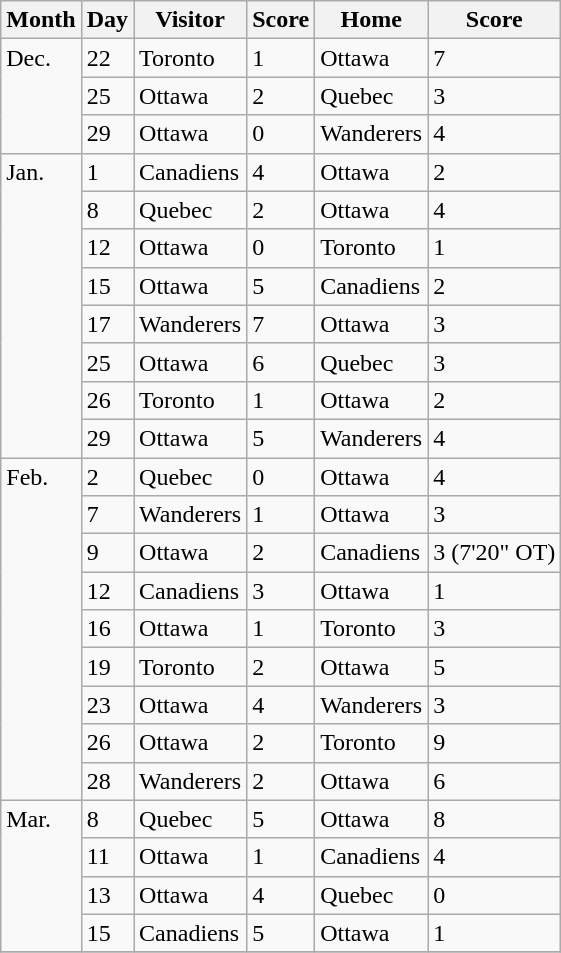<table class="wikitable">
<tr>
<th>Month</th>
<th>Day</th>
<th>Visitor</th>
<th>Score</th>
<th>Home</th>
<th>Score</th>
</tr>
<tr>
<td rowspan=3 valign=top>Dec.</td>
<td>22</td>
<td>Toronto</td>
<td>1</td>
<td>Ottawa</td>
<td>7</td>
</tr>
<tr>
<td>25</td>
<td>Ottawa</td>
<td>2</td>
<td>Quebec</td>
<td>3</td>
</tr>
<tr>
<td>29</td>
<td>Ottawa</td>
<td>0</td>
<td>Wanderers</td>
<td>4</td>
</tr>
<tr>
<td rowspan=8 valign=top>Jan.</td>
<td>1</td>
<td>Canadiens</td>
<td>4</td>
<td>Ottawa</td>
<td>2</td>
</tr>
<tr>
<td>8</td>
<td>Quebec</td>
<td>2</td>
<td>Ottawa</td>
<td>4</td>
</tr>
<tr>
<td>12</td>
<td>Ottawa</td>
<td>0</td>
<td>Toronto</td>
<td>1</td>
</tr>
<tr>
<td>15</td>
<td>Ottawa</td>
<td>5</td>
<td>Canadiens</td>
<td>2</td>
</tr>
<tr>
<td>17</td>
<td>Wanderers</td>
<td>7</td>
<td>Ottawa</td>
<td>3</td>
</tr>
<tr>
<td>25</td>
<td>Ottawa</td>
<td>6</td>
<td>Quebec</td>
<td>3</td>
</tr>
<tr>
<td>26</td>
<td>Toronto</td>
<td>1</td>
<td>Ottawa</td>
<td>2</td>
</tr>
<tr>
<td>29</td>
<td>Ottawa</td>
<td>5</td>
<td>Wanderers</td>
<td>4</td>
</tr>
<tr>
<td rowspan=9 valign=top>Feb.</td>
<td>2</td>
<td>Quebec</td>
<td>0</td>
<td>Ottawa</td>
<td>4</td>
</tr>
<tr>
<td>7</td>
<td>Wanderers</td>
<td>1</td>
<td>Ottawa</td>
<td>3</td>
</tr>
<tr>
<td>9</td>
<td>Ottawa</td>
<td>2</td>
<td>Canadiens</td>
<td>3 (7'20" OT)</td>
</tr>
<tr>
<td>12</td>
<td>Canadiens</td>
<td>3</td>
<td>Ottawa</td>
<td>1</td>
</tr>
<tr>
<td>16</td>
<td>Ottawa</td>
<td>1</td>
<td>Toronto</td>
<td>3</td>
</tr>
<tr>
<td>19</td>
<td>Toronto</td>
<td>2</td>
<td>Ottawa</td>
<td>5</td>
</tr>
<tr>
<td>23</td>
<td>Ottawa</td>
<td>4</td>
<td>Wanderers</td>
<td>3</td>
</tr>
<tr>
<td>26</td>
<td>Ottawa</td>
<td>2</td>
<td>Toronto</td>
<td>9</td>
</tr>
<tr>
<td>28</td>
<td>Wanderers</td>
<td>2</td>
<td>Ottawa</td>
<td>6</td>
</tr>
<tr>
<td rowspan=4  valign=top>Mar.</td>
<td>8</td>
<td>Quebec</td>
<td>5</td>
<td>Ottawa</td>
<td>8</td>
</tr>
<tr>
<td>11</td>
<td>Ottawa</td>
<td>1</td>
<td>Canadiens</td>
<td>4</td>
</tr>
<tr>
<td>13</td>
<td>Ottawa</td>
<td>4</td>
<td>Quebec</td>
<td>0</td>
</tr>
<tr>
<td>15</td>
<td>Canadiens</td>
<td>5</td>
<td>Ottawa</td>
<td>1</td>
</tr>
<tr>
</tr>
</table>
